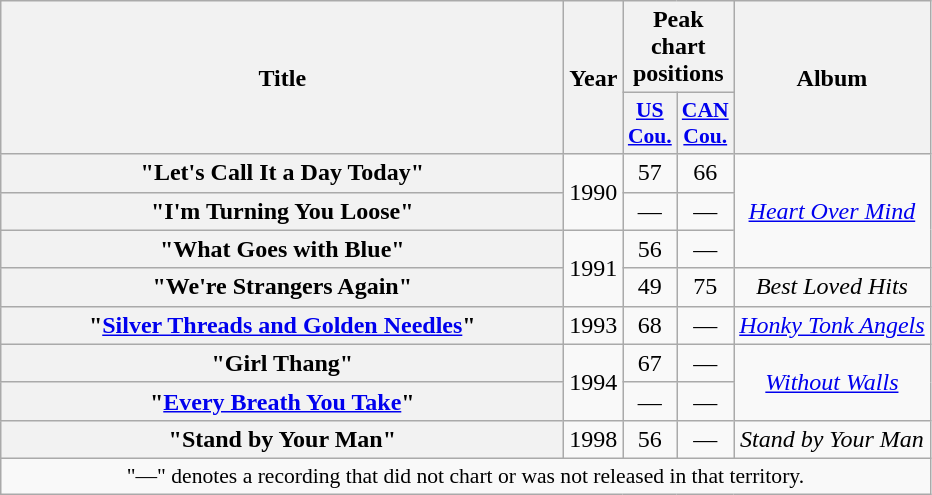<table class="wikitable plainrowheaders" style="text-align:center;">
<tr>
<th scope="col" rowspan="2" style="width:23em;">Title</th>
<th scope="col" rowspan="2">Year</th>
<th scope="col" colspan="2">Peak chart<br>positions</th>
<th scope="col" rowspan="2">Album</th>
</tr>
<tr>
<th scope="col" style="width:2em;font-size:90%;"><a href='#'>US<br>Cou.</a><br></th>
<th scope="col" style="width:2em;font-size:90%;"><a href='#'>CAN<br>Cou.</a><br></th>
</tr>
<tr>
<th scope="row">"Let's Call It a Day Today"</th>
<td rowspan="2">1990</td>
<td>57</td>
<td>66</td>
<td rowspan="3"><em><a href='#'>Heart Over Mind</a></em></td>
</tr>
<tr>
<th scope="row">"I'm Turning You Loose"</th>
<td>—</td>
<td>—</td>
</tr>
<tr>
<th scope="row">"What Goes with Blue"</th>
<td rowspan="2">1991</td>
<td>56</td>
<td>—</td>
</tr>
<tr>
<th scope="row">"We're Strangers Again"<br></th>
<td>49</td>
<td>75</td>
<td><em>Best Loved Hits</em></td>
</tr>
<tr>
<th scope="row">"<a href='#'>Silver Threads and Golden Needles</a>"<br></th>
<td>1993</td>
<td>68</td>
<td>—</td>
<td><em><a href='#'>Honky Tonk Angels</a></em></td>
</tr>
<tr>
<th scope="row">"Girl Thang"<br></th>
<td rowspan="2">1994</td>
<td>67</td>
<td>—</td>
<td rowspan="2"><em><a href='#'>Without Walls</a></em></td>
</tr>
<tr>
<th scope="row">"<a href='#'>Every Breath You Take</a>"<br></th>
<td>—</td>
<td>—</td>
</tr>
<tr>
<th scope="row">"Stand by Your Man"<br></th>
<td>1998</td>
<td>56</td>
<td>—</td>
<td><em>Stand by Your Man</em></td>
</tr>
<tr>
<td colspan="5" style="font-size:90%">"—" denotes a recording that did not chart or was not released in that territory.</td>
</tr>
</table>
